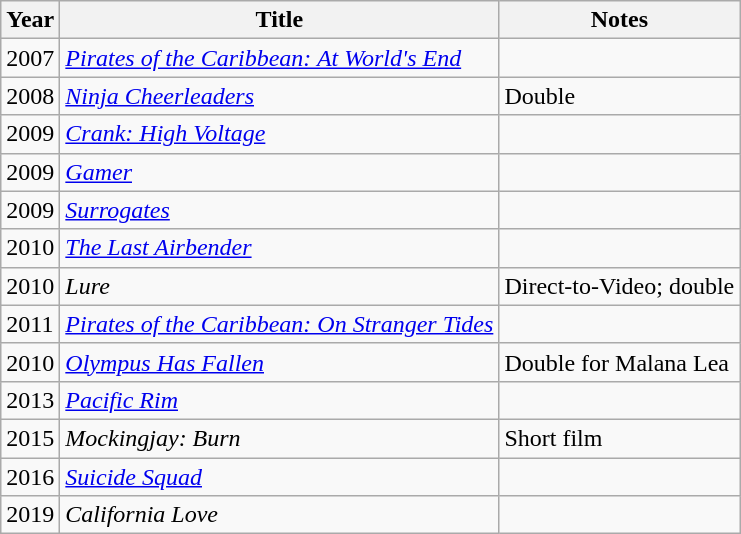<table class = "wikitable sortable">
<tr>
<th>Year</th>
<th>Title</th>
<th>Notes</th>
</tr>
<tr>
<td>2007</td>
<td><em><a href='#'>Pirates of the Caribbean: At World's End</a></em></td>
<td></td>
</tr>
<tr>
<td>2008</td>
<td><em><a href='#'>Ninja Cheerleaders</a></em></td>
<td>Double</td>
</tr>
<tr>
<td>2009</td>
<td><em><a href='#'>Crank: High Voltage</a></em></td>
<td></td>
</tr>
<tr>
<td>2009</td>
<td><em><a href='#'>Gamer</a></em></td>
<td></td>
</tr>
<tr>
<td>2009</td>
<td><em><a href='#'>Surrogates</a></em></td>
<td></td>
</tr>
<tr>
<td>2010</td>
<td><em><a href='#'>The Last Airbender</a></em></td>
<td></td>
</tr>
<tr>
<td>2010</td>
<td><em>Lure</em></td>
<td>Direct-to-Video; double</td>
</tr>
<tr>
<td>2011</td>
<td><em><a href='#'>Pirates of the Caribbean: On Stranger Tides</a></em></td>
<td></td>
</tr>
<tr>
<td>2010</td>
<td><em><a href='#'>Olympus Has Fallen</a></em></td>
<td>Double for Malana Lea</td>
</tr>
<tr>
<td>2013</td>
<td><em><a href='#'>Pacific Rim</a></em></td>
<td></td>
</tr>
<tr>
<td>2015</td>
<td><em>Mockingjay: Burn</em></td>
<td>Short film</td>
</tr>
<tr>
<td>2016</td>
<td><em><a href='#'>Suicide Squad</a></em></td>
<td></td>
</tr>
<tr>
<td>2019</td>
<td><em>California Love</em></td>
<td></td>
</tr>
</table>
